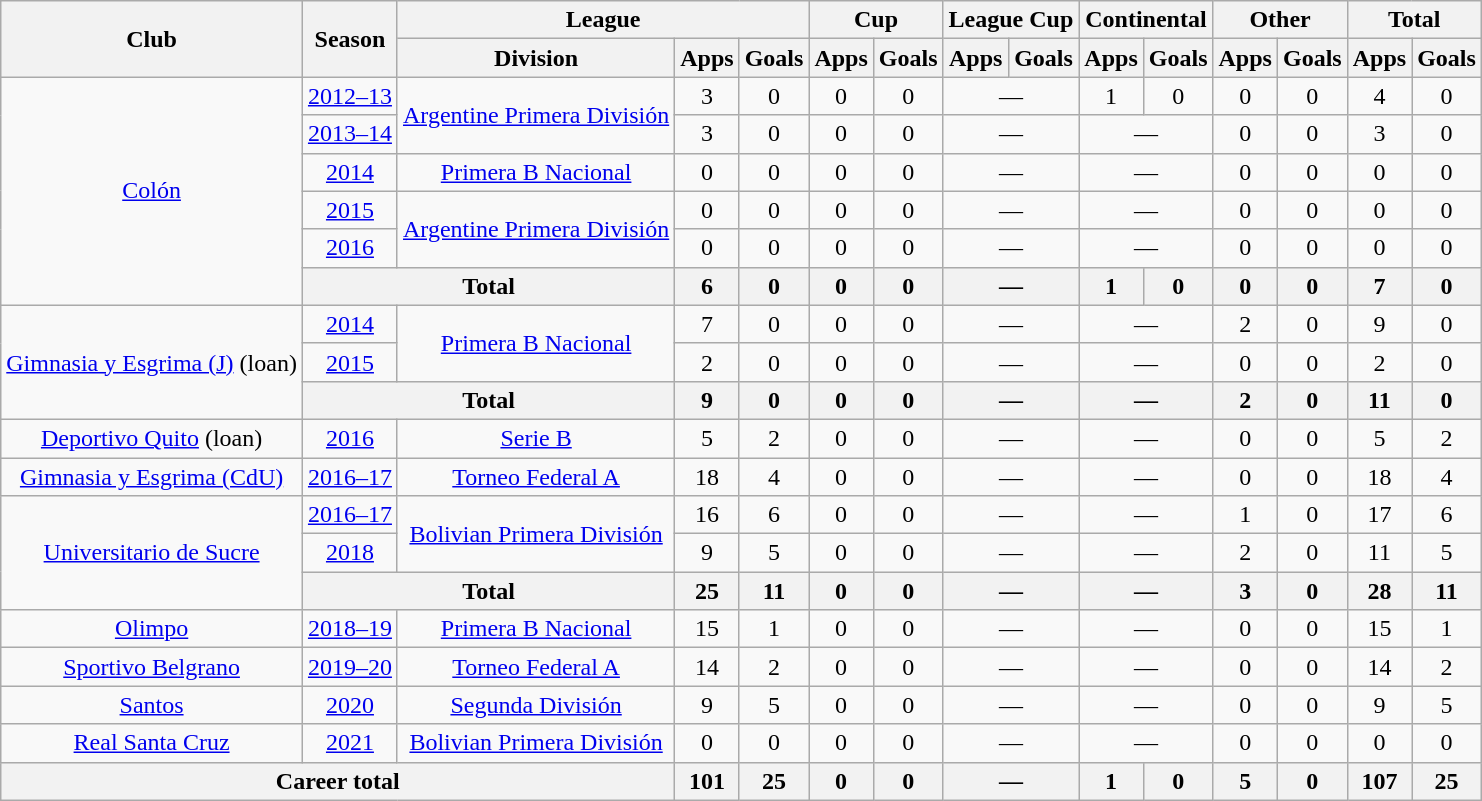<table class="wikitable" style="text-align:center">
<tr>
<th rowspan="2">Club</th>
<th rowspan="2">Season</th>
<th colspan="3">League</th>
<th colspan="2">Cup</th>
<th colspan="2">League Cup</th>
<th colspan="2">Continental</th>
<th colspan="2">Other</th>
<th colspan="2">Total</th>
</tr>
<tr>
<th>Division</th>
<th>Apps</th>
<th>Goals</th>
<th>Apps</th>
<th>Goals</th>
<th>Apps</th>
<th>Goals</th>
<th>Apps</th>
<th>Goals</th>
<th>Apps</th>
<th>Goals</th>
<th>Apps</th>
<th>Goals</th>
</tr>
<tr>
<td rowspan="6"><a href='#'>Colón</a></td>
<td><a href='#'>2012–13</a></td>
<td rowspan="2"><a href='#'>Argentine Primera División</a></td>
<td>3</td>
<td>0</td>
<td>0</td>
<td>0</td>
<td colspan="2">—</td>
<td>1</td>
<td>0</td>
<td>0</td>
<td>0</td>
<td>4</td>
<td>0</td>
</tr>
<tr>
<td><a href='#'>2013–14</a></td>
<td>3</td>
<td>0</td>
<td>0</td>
<td>0</td>
<td colspan="2">—</td>
<td colspan="2">—</td>
<td>0</td>
<td>0</td>
<td>3</td>
<td>0</td>
</tr>
<tr>
<td><a href='#'>2014</a></td>
<td rowspan="1"><a href='#'>Primera B Nacional</a></td>
<td>0</td>
<td>0</td>
<td>0</td>
<td>0</td>
<td colspan="2">—</td>
<td colspan="2">—</td>
<td>0</td>
<td>0</td>
<td>0</td>
<td>0</td>
</tr>
<tr>
<td><a href='#'>2015</a></td>
<td rowspan="2"><a href='#'>Argentine Primera División</a></td>
<td>0</td>
<td>0</td>
<td>0</td>
<td>0</td>
<td colspan="2">—</td>
<td colspan="2">—</td>
<td>0</td>
<td>0</td>
<td>0</td>
<td>0</td>
</tr>
<tr>
<td><a href='#'>2016</a></td>
<td>0</td>
<td>0</td>
<td>0</td>
<td>0</td>
<td colspan="2">—</td>
<td colspan="2">—</td>
<td>0</td>
<td>0</td>
<td>0</td>
<td>0</td>
</tr>
<tr>
<th colspan="2">Total</th>
<th>6</th>
<th>0</th>
<th>0</th>
<th>0</th>
<th colspan="2">—</th>
<th>1</th>
<th>0</th>
<th>0</th>
<th>0</th>
<th>7</th>
<th>0</th>
</tr>
<tr>
<td rowspan="3"><a href='#'>Gimnasia y Esgrima (J)</a> (loan)</td>
<td><a href='#'>2014</a></td>
<td rowspan="2"><a href='#'>Primera B Nacional</a></td>
<td>7</td>
<td>0</td>
<td>0</td>
<td>0</td>
<td colspan="2">—</td>
<td colspan="2">—</td>
<td>2</td>
<td>0</td>
<td>9</td>
<td>0</td>
</tr>
<tr>
<td><a href='#'>2015</a></td>
<td>2</td>
<td>0</td>
<td>0</td>
<td>0</td>
<td colspan="2">—</td>
<td colspan="2">—</td>
<td>0</td>
<td>0</td>
<td>2</td>
<td>0</td>
</tr>
<tr>
<th colspan="2">Total</th>
<th>9</th>
<th>0</th>
<th>0</th>
<th>0</th>
<th colspan="2">—</th>
<th colspan="2">—</th>
<th>2</th>
<th>0</th>
<th>11</th>
<th>0</th>
</tr>
<tr>
<td rowspan="1"><a href='#'>Deportivo Quito</a> (loan)</td>
<td><a href='#'>2016</a></td>
<td rowspan="1"><a href='#'>Serie B</a></td>
<td>5</td>
<td>2</td>
<td>0</td>
<td>0</td>
<td colspan="2">—</td>
<td colspan="2">—</td>
<td>0</td>
<td>0</td>
<td>5</td>
<td>2</td>
</tr>
<tr>
<td rowspan="1"><a href='#'>Gimnasia y Esgrima (CdU)</a></td>
<td><a href='#'>2016–17</a></td>
<td rowspan="1"><a href='#'>Torneo Federal A</a></td>
<td>18</td>
<td>4</td>
<td>0</td>
<td>0</td>
<td colspan="2">—</td>
<td colspan="2">—</td>
<td>0</td>
<td>0</td>
<td>18</td>
<td>4</td>
</tr>
<tr>
<td rowspan="3"><a href='#'>Universitario de Sucre</a></td>
<td><a href='#'>2016–17</a></td>
<td rowspan="2"><a href='#'>Bolivian Primera División</a></td>
<td>16</td>
<td>6</td>
<td>0</td>
<td>0</td>
<td colspan="2">—</td>
<td colspan="2">—</td>
<td>1</td>
<td>0</td>
<td>17</td>
<td>6</td>
</tr>
<tr>
<td><a href='#'>2018</a></td>
<td>9</td>
<td>5</td>
<td>0</td>
<td>0</td>
<td colspan="2">—</td>
<td colspan="2">—</td>
<td>2</td>
<td>0</td>
<td>11</td>
<td>5</td>
</tr>
<tr>
<th colspan="2">Total</th>
<th>25</th>
<th>11</th>
<th>0</th>
<th>0</th>
<th colspan="2">—</th>
<th colspan="2">—</th>
<th>3</th>
<th>0</th>
<th>28</th>
<th>11</th>
</tr>
<tr>
<td rowspan="1"><a href='#'>Olimpo</a></td>
<td><a href='#'>2018–19</a></td>
<td rowspan="1"><a href='#'>Primera B Nacional</a></td>
<td>15</td>
<td>1</td>
<td>0</td>
<td>0</td>
<td colspan="2">—</td>
<td colspan="2">—</td>
<td>0</td>
<td>0</td>
<td>15</td>
<td>1</td>
</tr>
<tr>
<td rowspan="1"><a href='#'>Sportivo Belgrano</a></td>
<td><a href='#'>2019–20</a></td>
<td rowspan="1"><a href='#'>Torneo Federal A</a></td>
<td>14</td>
<td>2</td>
<td>0</td>
<td>0</td>
<td colspan="2">—</td>
<td colspan="2">—</td>
<td>0</td>
<td>0</td>
<td>14</td>
<td>2</td>
</tr>
<tr>
<td rowspan="1"><a href='#'>Santos</a></td>
<td><a href='#'>2020</a></td>
<td rowspan="1"><a href='#'>Segunda División</a></td>
<td>9</td>
<td>5</td>
<td>0</td>
<td>0</td>
<td colspan="2">—</td>
<td colspan="2">—</td>
<td>0</td>
<td>0</td>
<td>9</td>
<td>5</td>
</tr>
<tr>
<td rowspan="1"><a href='#'>Real Santa Cruz</a></td>
<td><a href='#'>2021</a></td>
<td rowspan="1"><a href='#'>Bolivian Primera División</a></td>
<td>0</td>
<td>0</td>
<td>0</td>
<td>0</td>
<td colspan="2">—</td>
<td colspan="2">—</td>
<td>0</td>
<td>0</td>
<td>0</td>
<td>0</td>
</tr>
<tr>
<th colspan="3">Career total</th>
<th>101</th>
<th>25</th>
<th>0</th>
<th>0</th>
<th colspan="2">—</th>
<th>1</th>
<th>0</th>
<th>5</th>
<th>0</th>
<th>107</th>
<th>25</th>
</tr>
</table>
